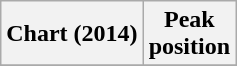<table class="wikitable plainrowheaders" style="text-align:center">
<tr>
<th scope="col">Chart (2014)</th>
<th scope="col">Peak<br>position</th>
</tr>
<tr>
</tr>
</table>
